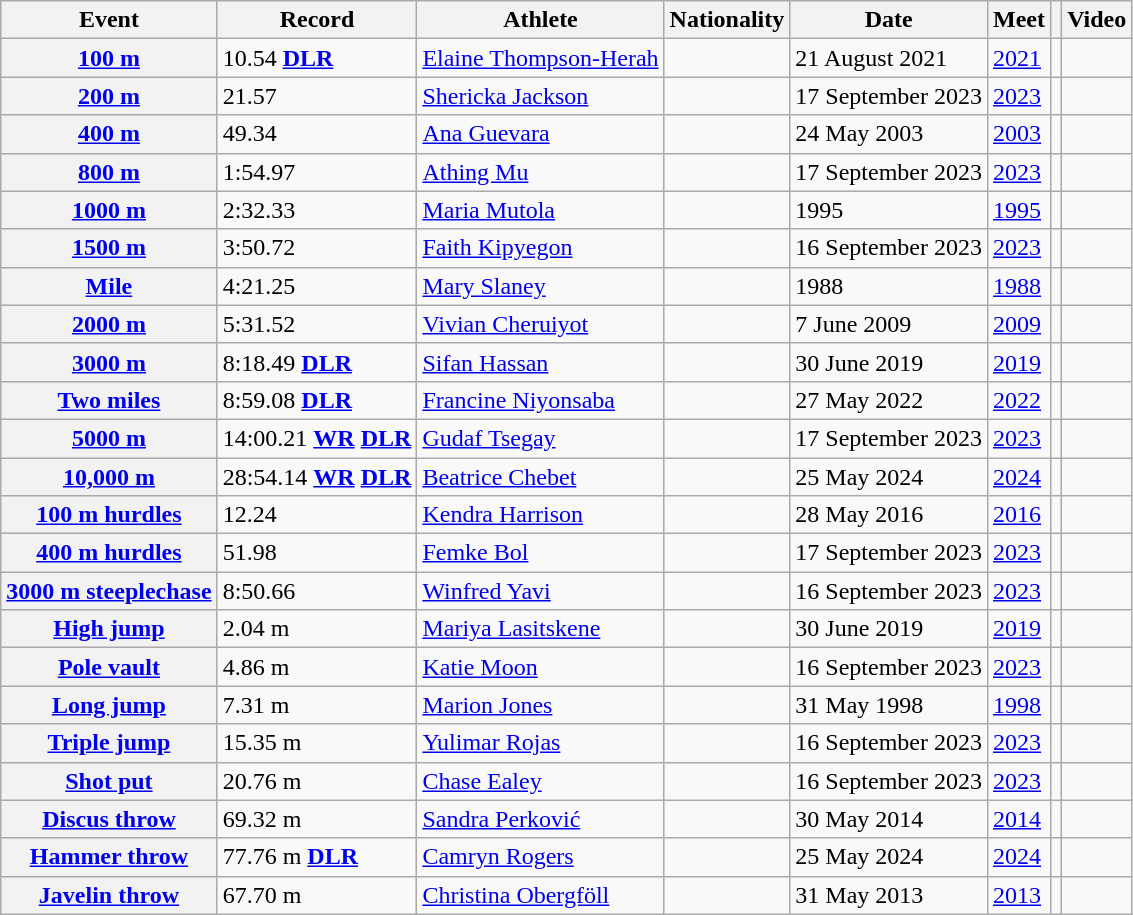<table class="wikitable plainrowheaders sticky-header">
<tr>
<th scope="col">Event</th>
<th scope="col">Record</th>
<th scope="col">Athlete</th>
<th scope="col">Nationality</th>
<th scope="col">Date</th>
<th scope="col">Meet</th>
<th scope="col"></th>
<th scope="col">Video</th>
</tr>
<tr>
<th scope="row"><a href='#'>100 m</a></th>
<td>10.54  <strong><a href='#'>DLR</a></strong></td>
<td><a href='#'>Elaine Thompson-Herah</a></td>
<td></td>
<td>21 August 2021</td>
<td><a href='#'>2021</a></td>
<td></td>
<td></td>
</tr>
<tr>
<th scope="row"><a href='#'>200 m</a></th>
<td>21.57 </td>
<td><a href='#'>Shericka Jackson</a></td>
<td></td>
<td>17 September 2023</td>
<td><a href='#'>2023</a></td>
<td></td>
<td></td>
</tr>
<tr>
<th scope="row"><a href='#'>400 m</a></th>
<td>49.34</td>
<td><a href='#'>Ana Guevara</a></td>
<td></td>
<td>24 May 2003</td>
<td><a href='#'>2003</a></td>
<td></td>
<td></td>
</tr>
<tr>
<th scope="row"><a href='#'>800 m</a></th>
<td>1:54.97</td>
<td><a href='#'>Athing Mu</a></td>
<td></td>
<td>17 September 2023</td>
<td><a href='#'>2023</a></td>
<td></td>
<td></td>
</tr>
<tr>
<th scope="row"><a href='#'>1000 m</a></th>
<td>2:32.33</td>
<td><a href='#'>Maria Mutola</a></td>
<td></td>
<td>1995</td>
<td><a href='#'>1995</a></td>
<td></td>
<td></td>
</tr>
<tr>
<th scope="row"><a href='#'>1500 m</a></th>
<td>3:50.72</td>
<td><a href='#'>Faith Kipyegon</a></td>
<td></td>
<td>16 September 2023</td>
<td><a href='#'>2023</a></td>
<td></td>
<td></td>
</tr>
<tr>
<th scope="row"><a href='#'>Mile</a></th>
<td>4:21.25</td>
<td><a href='#'>Mary Slaney</a></td>
<td></td>
<td>1988</td>
<td><a href='#'>1988</a></td>
<td></td>
<td></td>
</tr>
<tr>
<th scope="row"><a href='#'>2000 m</a></th>
<td>5:31.52</td>
<td><a href='#'>Vivian Cheruiyot</a></td>
<td></td>
<td>7 June 2009</td>
<td><a href='#'>2009</a></td>
<td></td>
<td></td>
</tr>
<tr>
<th scope="row"><a href='#'>3000 m</a></th>
<td>8:18.49 <strong><a href='#'>DLR</a></strong></td>
<td><a href='#'>Sifan Hassan</a></td>
<td></td>
<td>30 June 2019</td>
<td><a href='#'>2019</a></td>
<td></td>
<td></td>
</tr>
<tr>
<th scope="row"><a href='#'>Two miles</a></th>
<td>8:59.08 <strong><a href='#'>DLR</a></strong></td>
<td><a href='#'>Francine Niyonsaba</a></td>
<td></td>
<td>27 May 2022</td>
<td><a href='#'>2022</a></td>
<td></td>
<td></td>
</tr>
<tr>
<th scope="row"><a href='#'>5000 m</a></th>
<td>14:00.21 <strong><a href='#'>WR</a></strong> <strong><a href='#'>DLR</a></strong></td>
<td><a href='#'>Gudaf Tsegay</a></td>
<td></td>
<td>17 September 2023</td>
<td><a href='#'>2023</a></td>
<td></td>
<td></td>
</tr>
<tr>
<th scope="row"><a href='#'>10,000 m</a></th>
<td>28:54.14 <strong><a href='#'>WR</a></strong> <strong><a href='#'>DLR</a></strong></td>
<td><a href='#'>Beatrice Chebet</a></td>
<td></td>
<td>25 May 2024</td>
<td><a href='#'>2024</a></td>
<td></td>
<td></td>
</tr>
<tr>
<th scope="row"><a href='#'>100 m hurdles</a></th>
<td>12.24 </td>
<td><a href='#'>Kendra Harrison</a></td>
<td></td>
<td>28 May 2016</td>
<td><a href='#'>2016</a></td>
<td></td>
<td></td>
</tr>
<tr>
<th scope="row"><a href='#'>400 m hurdles</a></th>
<td>51.98</td>
<td><a href='#'>Femke Bol</a></td>
<td></td>
<td>17 September 2023</td>
<td><a href='#'>2023</a></td>
<td></td>
<td></td>
</tr>
<tr>
<th scope="row"><a href='#'>3000 m steeplechase</a></th>
<td>8:50.66</td>
<td><a href='#'>Winfred Yavi</a></td>
<td></td>
<td>16 September 2023</td>
<td><a href='#'>2023</a></td>
<td></td>
<td></td>
</tr>
<tr>
<th scope="row"><a href='#'>High jump</a></th>
<td>2.04 m</td>
<td><a href='#'>Mariya Lasitskene</a></td>
<td></td>
<td>30 June 2019</td>
<td><a href='#'>2019</a></td>
<td></td>
<td></td>
</tr>
<tr>
<th scope="row"><a href='#'>Pole vault</a></th>
<td>4.86 m</td>
<td><a href='#'>Katie Moon</a></td>
<td></td>
<td>16 September 2023</td>
<td><a href='#'>2023</a></td>
<td></td>
<td></td>
</tr>
<tr>
<th scope="row"><a href='#'>Long jump</a></th>
<td>7.31 m</td>
<td><a href='#'>Marion Jones</a></td>
<td></td>
<td>31 May 1998</td>
<td><a href='#'>1998</a></td>
<td></td>
<td></td>
</tr>
<tr>
<th scope="row"><a href='#'>Triple jump</a></th>
<td>15.35 m </td>
<td><a href='#'>Yulimar Rojas</a></td>
<td></td>
<td>16 September 2023</td>
<td><a href='#'>2023</a></td>
<td></td>
<td></td>
</tr>
<tr>
<th scope="row"><a href='#'>Shot put</a></th>
<td>20.76 m</td>
<td><a href='#'>Chase Ealey</a></td>
<td></td>
<td>16 September 2023</td>
<td><a href='#'>2023</a></td>
<td></td>
<td></td>
</tr>
<tr>
<th scope="row"><a href='#'>Discus throw</a></th>
<td>69.32 m</td>
<td><a href='#'>Sandra Perković</a></td>
<td></td>
<td>30 May 2014</td>
<td><a href='#'>2014</a></td>
<td></td>
<td> </td>
</tr>
<tr>
<th scope="row"><a href='#'>Hammer throw</a></th>
<td>77.76 m <strong><a href='#'>DLR</a></strong></td>
<td><a href='#'>Camryn Rogers</a></td>
<td></td>
<td>25 May 2024</td>
<td><a href='#'>2024</a></td>
<td></td>
<td></td>
</tr>
<tr>
<th scope="row"><a href='#'>Javelin throw</a></th>
<td>67.70 m</td>
<td><a href='#'>Christina Obergföll</a></td>
<td></td>
<td>31 May 2013</td>
<td><a href='#'>2013</a></td>
<td></td>
<td></td>
</tr>
</table>
